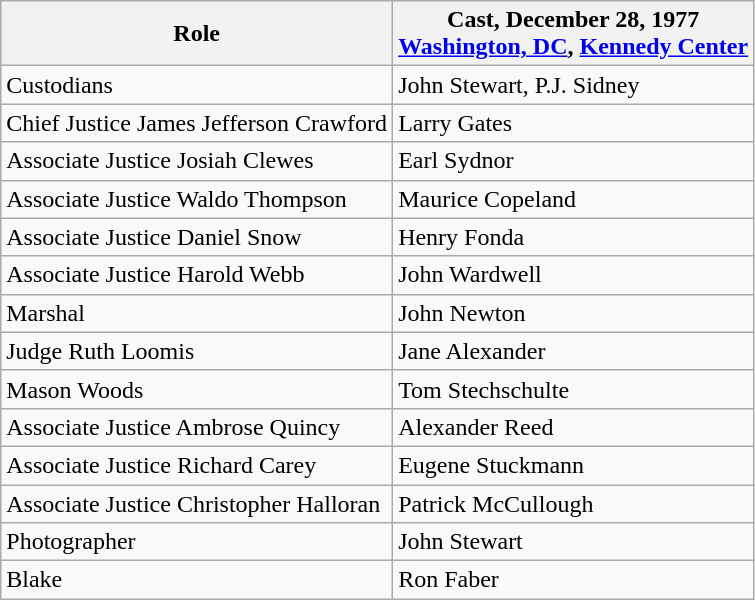<table class="wikitable">
<tr>
<th>Role</th>
<th>Cast, December 28, 1977<br><a href='#'>Washington, DC</a>, <a href='#'>Kennedy Center</a><br></th>
</tr>
<tr>
<td>Custodians</td>
<td>John Stewart, P.J. Sidney</td>
</tr>
<tr>
<td>Chief Justice James Jefferson Crawford</td>
<td>Larry Gates</td>
</tr>
<tr>
<td>Associate Justice Josiah Clewes</td>
<td>Earl Sydnor</td>
</tr>
<tr>
<td>Associate Justice Waldo Thompson</td>
<td>Maurice Copeland</td>
</tr>
<tr>
<td>Associate Justice Daniel Snow</td>
<td>Henry Fonda</td>
</tr>
<tr>
<td>Associate Justice Harold Webb</td>
<td>John Wardwell</td>
</tr>
<tr>
<td>Marshal</td>
<td>John Newton</td>
</tr>
<tr>
<td>Judge Ruth Loomis</td>
<td>Jane Alexander</td>
</tr>
<tr>
<td>Mason Woods</td>
<td>Tom Stechschulte</td>
</tr>
<tr>
<td>Associate Justice Ambrose Quincy</td>
<td>Alexander Reed</td>
</tr>
<tr>
<td>Associate Justice Richard Carey</td>
<td>Eugene Stuckmann</td>
</tr>
<tr>
<td>Associate Justice Christopher Halloran</td>
<td>Patrick McCullough</td>
</tr>
<tr>
<td>Photographer</td>
<td>John Stewart</td>
</tr>
<tr>
<td>Blake</td>
<td>Ron Faber</td>
</tr>
</table>
